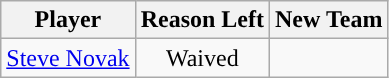<table class="wikitable sortable sortable">
<tr>
<th>Player</th>
<th>Reason Left</th>
<th>New Team</th>
</tr>
<tr style="text-align: center">
<td><a href='#'>Steve Novak</a></td>
<td>Waived</td>
<td></td>
</tr>
</table>
